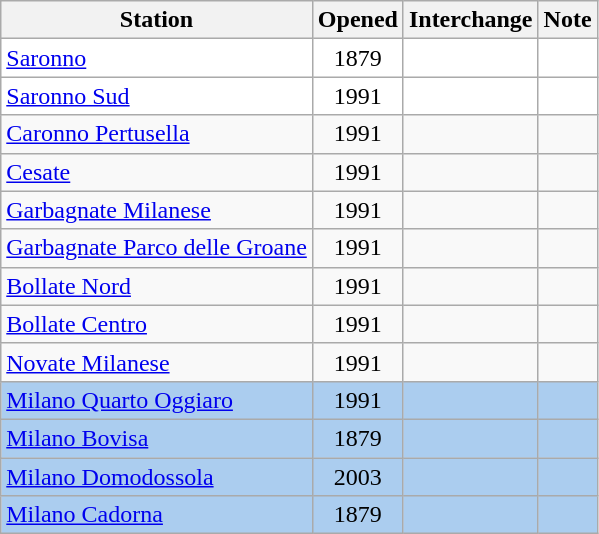<table class="wikitable" style="text-align:left;">
<tr>
<th>Station</th>
<th>Opened</th>
<th>Interchange</th>
<th>Note</th>
</tr>
<tr bgcolor="#FFFFFF">
<td><a href='#'>Saronno</a></td>
<td align=center>1879</td>
<td>   <a href='#'></a></td>
<td></td>
</tr>
<tr bgcolor="#FFFFFF">
<td><a href='#'>Saronno Sud</a></td>
<td align=center>1991</td>
<td> </td>
<td></td>
</tr>
<tr>
<td><a href='#'>Caronno Pertusella</a></td>
<td align=center>1991</td>
<td></td>
<td></td>
</tr>
<tr>
<td><a href='#'>Cesate</a></td>
<td align=center>1991</td>
<td></td>
<td></td>
</tr>
<tr>
<td><a href='#'>Garbagnate Milanese</a></td>
<td align=center>1991</td>
<td></td>
<td></td>
</tr>
<tr>
<td><a href='#'>Garbagnate Parco delle Groane</a></td>
<td align=center>1991</td>
<td></td>
<td></td>
</tr>
<tr>
<td><a href='#'>Bollate Nord</a></td>
<td align=center>1991</td>
<td></td>
<td></td>
</tr>
<tr>
<td><a href='#'>Bollate Centro</a></td>
<td align=center>1991</td>
<td></td>
<td></td>
</tr>
<tr>
<td><a href='#'>Novate Milanese</a></td>
<td align=center>1991</td>
<td></td>
<td></td>
</tr>
<tr bgcolor="#ABCDEF">
<td><a href='#'>Milano Quarto Oggiaro</a></td>
<td align=center>1991</td>
<td></td>
<td></td>
</tr>
<tr bgcolor="#ABCDEF">
<td><a href='#'>Milano Bovisa</a></td>
<td align=center>1879</td>
<td>      <a href='#'></a> </td>
<td></td>
</tr>
<tr bgcolor="#ABCDEF">
<td><a href='#'>Milano Domodossola</a></td>
<td align=center>2003</td>
<td>  </td>
<td></td>
</tr>
<tr bgcolor="#ABCDEF">
<td><a href='#'>Milano Cadorna</a></td>
<td align=center>1879</td>
<td>     <a href='#'></a></td>
<td></td>
</tr>
</table>
